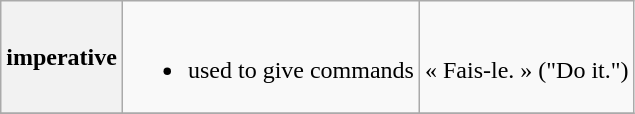<table class="wikitable">
<tr>
<th>imperative</th>
<td><br><ul><li>used to give commands</li></ul></td>
<td><br>« Fais-le. » ("Do it.")</td>
</tr>
<tr>
</tr>
</table>
